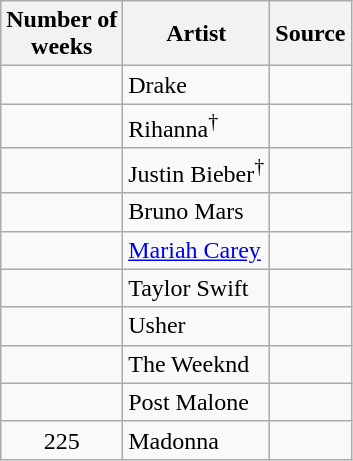<table class="wikitable">
<tr>
<th>Number of <br> weeks</th>
<th>Artist</th>
<th>Source</th>
</tr>
<tr>
<td></td>
<td>Drake</td>
<td> </td>
</tr>
<tr>
<td></td>
<td>Rihanna<sup>†</sup></td>
<td> </td>
</tr>
<tr>
<td></td>
<td>Justin Bieber<sup>†</sup></td>
<td> </td>
</tr>
<tr>
<td></td>
<td>Bruno Mars</td>
<td></td>
</tr>
<tr>
<td></td>
<td><a href='#'>Mariah Carey</a></td>
<td> </td>
</tr>
<tr>
<td></td>
<td>Taylor Swift</td>
<td></td>
</tr>
<tr>
<td></td>
<td>Usher</td>
<td></td>
</tr>
<tr>
<td></td>
<td>The Weeknd</td>
<td></td>
</tr>
<tr>
<td></td>
<td>Post Malone</td>
<td></td>
</tr>
<tr>
<td style="text-align:center;" rowspan=1>225</td>
<td>Madonna</td>
<td></td>
</tr>
</table>
